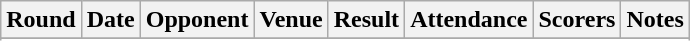<table Class="wikitable">
<tr>
<th>Round</th>
<th>Date</th>
<th>Opponent</th>
<th>Venue</th>
<th>Result</th>
<th>Attendance</th>
<th>Scorers</th>
<th>Notes</th>
</tr>
<tr>
</tr>
<tr style="background: #ffdddd;">
</tr>
<tr>
</tr>
</table>
